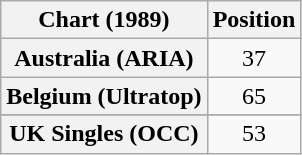<table class="wikitable sortable plainrowheaders" style="text-align:center">
<tr>
<th scope="col">Chart (1989)</th>
<th scope="col">Position</th>
</tr>
<tr>
<th scope="row">Australia (ARIA)</th>
<td>37</td>
</tr>
<tr>
<th scope="row">Belgium (Ultratop)</th>
<td>65</td>
</tr>
<tr>
</tr>
<tr>
<th scope="row">UK Singles (OCC)</th>
<td>53</td>
</tr>
</table>
